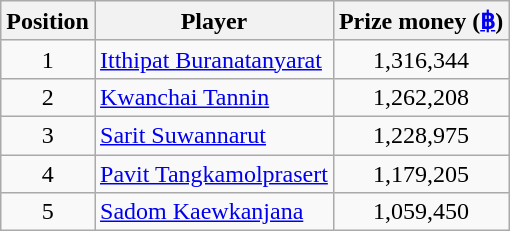<table class=wikitable>
<tr>
<th>Position</th>
<th>Player</th>
<th>Prize money (<a href='#'>฿</a>)</th>
</tr>
<tr>
<td align=center>1</td>
<td> <a href='#'>Itthipat Buranatanyarat</a></td>
<td align=center>1,316,344</td>
</tr>
<tr>
<td align=center>2</td>
<td> <a href='#'>Kwanchai Tannin</a></td>
<td align=center>1,262,208</td>
</tr>
<tr>
<td align=center>3</td>
<td> <a href='#'>Sarit Suwannarut</a></td>
<td align=center>1,228,975</td>
</tr>
<tr>
<td align=center>4</td>
<td> <a href='#'>Pavit Tangkamolprasert</a></td>
<td align=center>1,179,205</td>
</tr>
<tr>
<td align=center>5</td>
<td> <a href='#'>Sadom Kaewkanjana</a></td>
<td align=center>1,059,450</td>
</tr>
</table>
